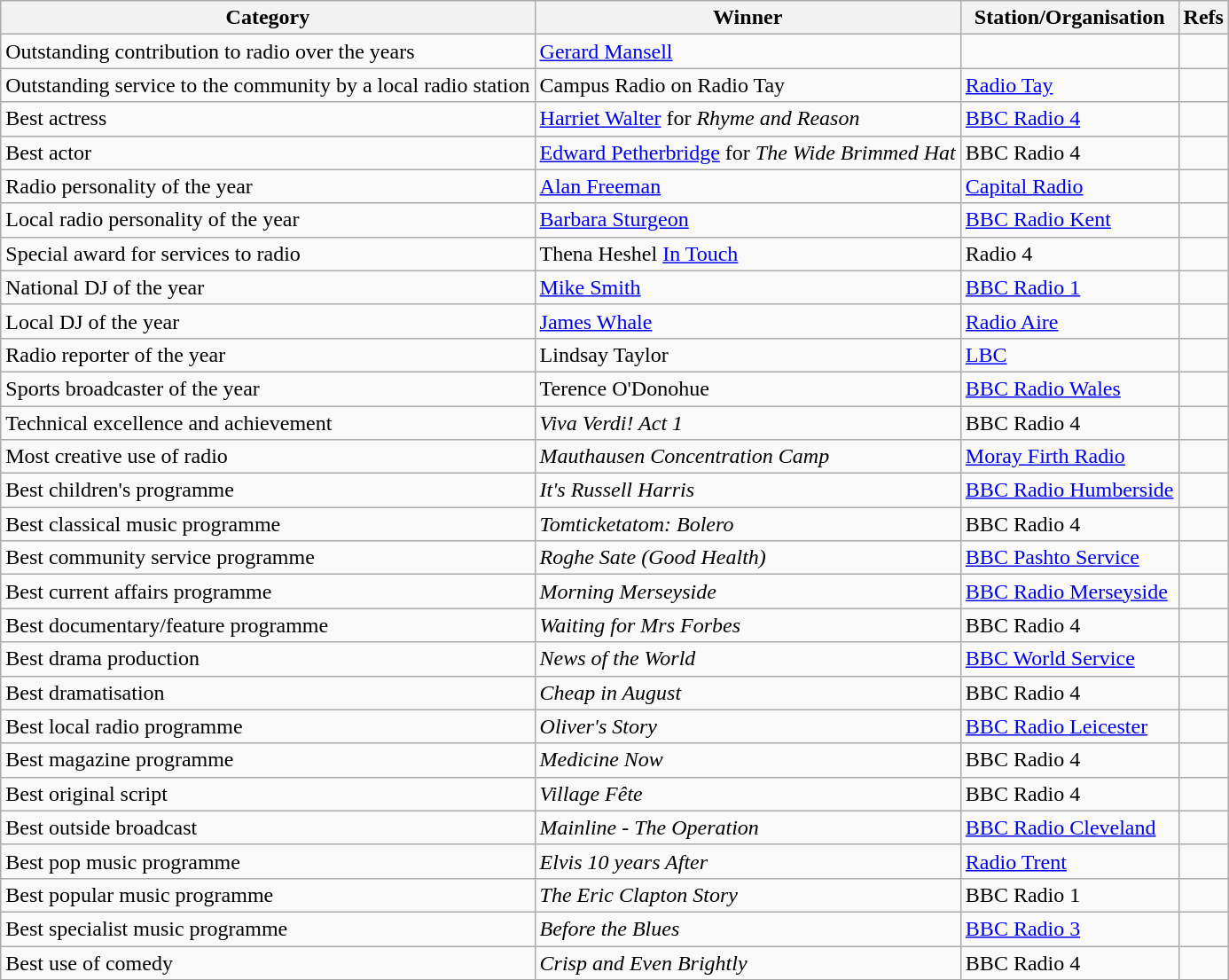<table class="wikitable sortable">
<tr>
<th class=unsortable>Category</th>
<th class=unsortable>Winner</th>
<th>Station/Organisation</th>
<th class=unsortable>Refs</th>
</tr>
<tr>
<td>Outstanding contribution to radio over the years</td>
<td><a href='#'>Gerard Mansell</a></td>
<td></td>
<td></td>
</tr>
<tr>
<td>Outstanding service to the community by a local radio station</td>
<td>Campus Radio on Radio Tay</td>
<td><a href='#'>Radio Tay</a></td>
<td></td>
</tr>
<tr>
<td>Best actress</td>
<td><a href='#'>Harriet Walter</a> for <em>Rhyme and Reason</em></td>
<td><a href='#'>BBC Radio 4</a></td>
<td></td>
</tr>
<tr>
<td>Best actor</td>
<td><a href='#'>Edward Petherbridge</a> for <em>The Wide Brimmed Hat</em></td>
<td>BBC Radio 4</td>
<td></td>
</tr>
<tr>
<td>Radio personality of the year</td>
<td><a href='#'>Alan Freeman</a></td>
<td><a href='#'>Capital Radio</a></td>
<td></td>
</tr>
<tr>
<td>Local radio personality of the year</td>
<td><a href='#'>Barbara Sturgeon</a></td>
<td><a href='#'>BBC Radio Kent</a></td>
<td></td>
</tr>
<tr>
<td>Special award for services to radio</td>
<td>Thena Heshel <a href='#'>In Touch</a></td>
<td>Radio 4</td>
<td></td>
</tr>
<tr>
<td>National DJ of the year</td>
<td><a href='#'>Mike Smith</a></td>
<td><a href='#'>BBC Radio 1</a></td>
<td></td>
</tr>
<tr>
<td>Local DJ of the year</td>
<td><a href='#'>James Whale</a></td>
<td><a href='#'>Radio Aire</a></td>
<td></td>
</tr>
<tr>
<td>Radio reporter of the year</td>
<td>Lindsay Taylor</td>
<td><a href='#'>LBC</a></td>
<td></td>
</tr>
<tr>
<td>Sports broadcaster of the year</td>
<td>Terence O'Donohue</td>
<td><a href='#'>BBC Radio Wales</a></td>
<td></td>
</tr>
<tr>
<td>Technical excellence and achievement</td>
<td><em>Viva Verdi! Act 1</em></td>
<td>BBC Radio 4</td>
<td></td>
</tr>
<tr>
<td>Most creative use of radio</td>
<td><em>Mauthausen Concentration Camp</em></td>
<td><a href='#'>Moray Firth Radio</a></td>
<td></td>
</tr>
<tr>
<td>Best children's programme</td>
<td><em>It's Russell Harris</em></td>
<td><a href='#'>BBC Radio Humberside</a></td>
<td></td>
</tr>
<tr>
<td>Best classical music programme</td>
<td><em>Tomticketatom: Bolero</em></td>
<td>BBC Radio 4</td>
<td></td>
</tr>
<tr>
<td>Best community service programme</td>
<td><em>Roghe Sate (Good Health)</em></td>
<td><a href='#'>BBC Pashto Service</a></td>
<td></td>
</tr>
<tr>
<td>Best current affairs programme</td>
<td><em>Morning Merseyside</em></td>
<td><a href='#'>BBC Radio Merseyside</a></td>
<td></td>
</tr>
<tr>
<td>Best documentary/feature programme</td>
<td><em>Waiting for Mrs Forbes</em></td>
<td>BBC Radio 4</td>
<td></td>
</tr>
<tr>
<td>Best drama production</td>
<td><em>News of the World</em></td>
<td><a href='#'>BBC World Service</a></td>
<td></td>
</tr>
<tr>
<td>Best dramatisation</td>
<td><em>Cheap in August</em></td>
<td>BBC Radio 4</td>
<td></td>
</tr>
<tr>
<td>Best local radio programme</td>
<td><em>Oliver's Story</em></td>
<td><a href='#'>BBC Radio Leicester</a></td>
<td></td>
</tr>
<tr>
<td>Best magazine programme</td>
<td><em>Medicine Now</em></td>
<td>BBC Radio 4</td>
<td></td>
</tr>
<tr>
<td>Best original script</td>
<td><em>Village Fête</em></td>
<td>BBC Radio 4</td>
<td></td>
</tr>
<tr>
<td>Best outside broadcast</td>
<td><em>Mainline - The Operation</em></td>
<td><a href='#'>BBC Radio Cleveland</a></td>
<td></td>
</tr>
<tr>
<td>Best pop music programme</td>
<td><em>Elvis 10 years After</em></td>
<td><a href='#'>Radio Trent</a></td>
<td></td>
</tr>
<tr>
<td>Best popular music programme</td>
<td><em>The Eric Clapton Story</em></td>
<td>BBC Radio 1</td>
<td></td>
</tr>
<tr>
<td>Best specialist music programme</td>
<td><em>Before the Blues</em></td>
<td><a href='#'>BBC Radio 3</a></td>
<td></td>
</tr>
<tr>
<td>Best use of comedy</td>
<td><em>Crisp and Even Brightly</em></td>
<td>BBC Radio 4</td>
<td></td>
</tr>
</table>
